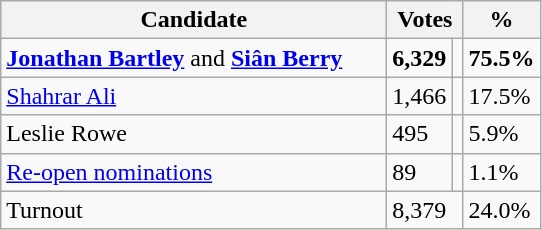<table class="wikitable">
<tr>
<th style="width:250px;">Candidate</th>
<th colspan="2">Votes</th>
<th>%</th>
</tr>
<tr>
<td><strong><a href='#'>Jonathan Bartley</a></strong> and <strong><a href='#'>Siân Berry</a></strong></td>
<td><strong>6,329</strong></td>
<td style="text-align:center;"></td>
<td><strong>75.5%</strong></td>
</tr>
<tr>
<td><a href='#'>Shahrar Ali</a></td>
<td>1,466</td>
<td style="text-align:center;"></td>
<td>17.5%</td>
</tr>
<tr>
<td>Leslie Rowe</td>
<td>495</td>
<td style="text-align:center;"></td>
<td>5.9%</td>
</tr>
<tr>
<td><a href='#'>Re-open nominations</a></td>
<td>89</td>
<td style="text-align:center;"></td>
<td>1.1%</td>
</tr>
<tr>
<td>Turnout</td>
<td colspan="2">8,379</td>
<td>24.0%</td>
</tr>
</table>
